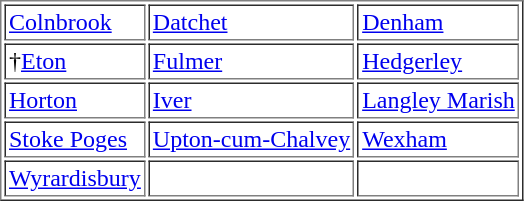<table border="1" cellpadding="2">
<tr>
<td><a href='#'>Colnbrook</a></td>
<td><a href='#'>Datchet</a></td>
<td><a href='#'>Denham</a></td>
</tr>
<tr>
<td>†<a href='#'>Eton</a></td>
<td><a href='#'>Fulmer</a></td>
<td><a href='#'>Hedgerley</a></td>
</tr>
<tr>
<td><a href='#'>Horton</a></td>
<td><a href='#'>Iver</a></td>
<td><a href='#'>Langley Marish</a></td>
</tr>
<tr>
<td><a href='#'>Stoke Poges</a></td>
<td><a href='#'>Upton-cum-Chalvey</a></td>
<td><a href='#'>Wexham</a></td>
</tr>
<tr>
<td><a href='#'>Wyrardisbury</a></td>
<td> </td>
<td> </td>
</tr>
</table>
